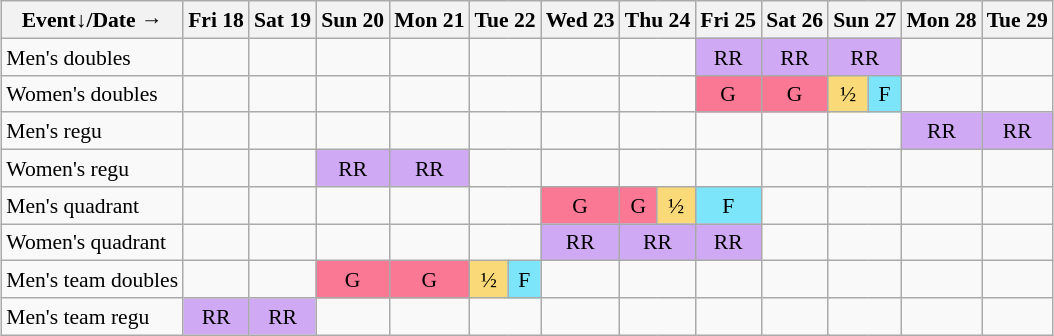<table class="wikitable" style="margin:0.5em auto; font-size:90%; line-height:1.25em; text-align:center;">
<tr>
<th>Event↓/Date →</th>
<th>Fri 18</th>
<th>Sat 19</th>
<th>Sun 20</th>
<th>Mon 21</th>
<th colspan=2>Tue 22</th>
<th>Wed 23</th>
<th colspan="2">Thu 24</th>
<th colspan="2">Fri 25</th>
<th colspan="2">Sat 26</th>
<th colspan="2">Sun 27</th>
<th colspan="2">Mon 28</th>
<th colspan="2">Tue 29</th>
</tr>
<tr>
<td style="text-align:left;">Men's doubles</td>
<td></td>
<td></td>
<td></td>
<td></td>
<td colspan=2></td>
<td></td>
<td colspan=2></td>
<td colspan=2 style="background-color:#D0A9F5;">RR</td>
<td colspan=2 style="background-color:#D0A9F5;">RR</td>
<td colspan=2 style="background-color:#D0A9F5;">RR</td>
<td colspan=2></td>
<td colspan=2></td>
</tr>
<tr>
<td style="text-align:left;">Women's doubles</td>
<td></td>
<td></td>
<td></td>
<td></td>
<td colspan=2></td>
<td></td>
<td colspan=2></td>
<td colspan=2 style="background-color:#FA7894;">G</td>
<td colspan=2 style="background-color:#FA7894;">G</td>
<td style="background-color:#FAD978;">½</td>
<td style="background-color:#7DE5FA;">F</td>
<td colspan=2></td>
<td colspan=2></td>
</tr>
<tr>
<td style="text-align:left;">Men's regu</td>
<td></td>
<td></td>
<td></td>
<td></td>
<td colspan=2></td>
<td></td>
<td colspan=2></td>
<td colspan=2></td>
<td colspan=2></td>
<td colspan=2></td>
<td colspan=2 style="background-color:#D0A9F5;">RR</td>
<td colspan=2 style="background-color:#D0A9F5;">RR</td>
</tr>
<tr>
<td style="text-align:left;">Women's regu</td>
<td></td>
<td></td>
<td style="background-color:#D0A9F5;">RR</td>
<td style="background-color:#D0A9F5;">RR</td>
<td colspan=2></td>
<td></td>
<td colspan=2></td>
<td colspan=2></td>
<td colspan=2></td>
<td colspan=2></td>
<td colspan=2></td>
<td colspan=2></td>
</tr>
<tr>
<td style="text-align:left;">Men's quadrant</td>
<td></td>
<td></td>
<td></td>
<td></td>
<td colspan=2></td>
<td style="background-color:#FA7894;">G</td>
<td style="background-color:#FA7894;">G</td>
<td style="background-color:#FAD978;">½</td>
<td colspan=2 style="background-color:#7DE5FA;">F</td>
<td colspan=2></td>
<td colspan=2></td>
<td colspan=2></td>
<td colspan=2></td>
</tr>
<tr>
<td style="text-align:left;">Women's quadrant</td>
<td></td>
<td></td>
<td></td>
<td></td>
<td colspan=2></td>
<td style="background-color:#D0A9F5;">RR</td>
<td colspan=2 style="background-color:#D0A9F5;">RR</td>
<td colspan=2 style="background-color:#D0A9F5;">RR</td>
<td colspan=2></td>
<td colspan=2></td>
<td colspan=2></td>
<td colspan=2></td>
</tr>
<tr>
<td style="text-align:left;">Men's team doubles</td>
<td></td>
<td></td>
<td style="background-color:#FA7894;">G</td>
<td style="background-color:#FA7894;">G</td>
<td style="background-color:#FAD978;">½</td>
<td style="background-color:#7DE5FA;">F</td>
<td></td>
<td colspan=2></td>
<td colspan=2></td>
<td colspan=2></td>
<td colspan=2></td>
<td colspan=2></td>
<td colspan=2></td>
</tr>
<tr>
<td style="text-align:left;">Men's team regu</td>
<td style="background-color:#D0A9F5;">RR</td>
<td style="background-color:#D0A9F5;">RR</td>
<td></td>
<td></td>
<td colspan=2></td>
<td></td>
<td colspan=2></td>
<td colspan=2></td>
<td colspan=2></td>
<td colspan=2></td>
<td colspan=2></td>
<td colspan=2></td>
</tr>
</table>
